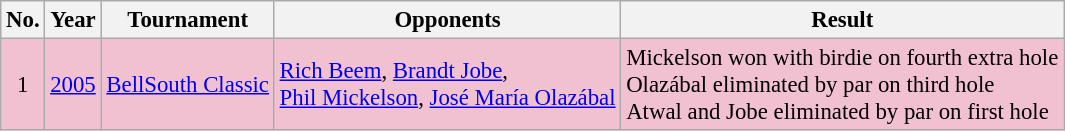<table class="wikitable" style="font-size:95%;">
<tr>
<th>No.</th>
<th>Year</th>
<th>Tournament</th>
<th>Opponents</th>
<th>Result</th>
</tr>
<tr style="background:#F2C1D1;">
<td align=center>1</td>
<td><a href='#'>2005</a></td>
<td><a href='#'>BellSouth Classic</a></td>
<td> <a href='#'>Rich Beem</a>,  <a href='#'>Brandt Jobe</a>,<br> <a href='#'>Phil Mickelson</a>,  <a href='#'>José María Olazábal</a></td>
<td>Mickelson won with birdie on fourth extra hole<br>Olazábal eliminated by par on third hole<br>Atwal and Jobe eliminated by par on first hole</td>
</tr>
</table>
